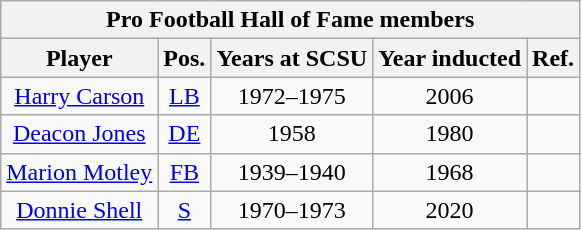<table class="wikitable" style="text-align:center">
<tr>
<th colspan=5 style =><strong>Pro Football Hall of Fame members</strong></th>
</tr>
<tr>
<th style = >Player</th>
<th style = >Pos.</th>
<th style = >Years at SCSU</th>
<th style = >Year inducted</th>
<th style = >Ref.</th>
</tr>
<tr align="center">
<td><a href='#'>Harry Carson</a></td>
<td><a href='#'>LB</a></td>
<td>1972–1975</td>
<td>2006</td>
<td></td>
</tr>
<tr align="center">
<td><a href='#'>Deacon Jones</a></td>
<td><a href='#'>DE</a></td>
<td>1958</td>
<td>1980</td>
<td></td>
</tr>
<tr align="center">
<td><a href='#'>Marion Motley</a></td>
<td><a href='#'>FB</a></td>
<td>1939–1940</td>
<td>1968</td>
<td></td>
</tr>
<tr align="center">
<td><a href='#'>Donnie Shell</a></td>
<td><a href='#'>S</a></td>
<td>1970–1973</td>
<td>2020</td>
<td></td>
</tr>
</table>
